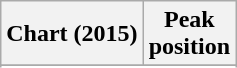<table class="wikitable plainrowheaders sortable" style="text-align:center;">
<tr>
<th>Chart (2015)</th>
<th>Peak<br>position</th>
</tr>
<tr>
</tr>
<tr>
</tr>
</table>
